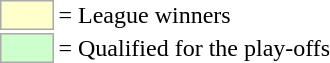<table>
<tr>
<td style="background-color:#ffffcc; border:1px solid #aaaaaa; width:2em;"></td>
<td>= League winners</td>
</tr>
<tr>
<td style="background-color:#ccffcc; border:1px solid #aaaaaa; width:2em;"></td>
<td>= Qualified for the play-offs</td>
</tr>
</table>
